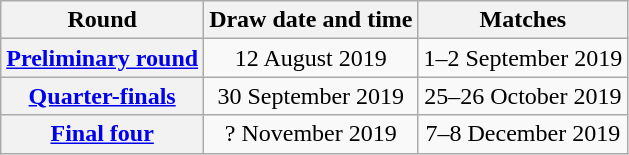<table class="wikitable" style="text-align:center">
<tr>
<th>Round</th>
<th>Draw date and time</th>
<th>Matches</th>
</tr>
<tr>
<th><a href='#'>Preliminary round</a></th>
<td>12 August 2019</td>
<td>1–2 September 2019</td>
</tr>
<tr>
<th><a href='#'>Quarter-finals</a></th>
<td>30 September 2019</td>
<td>25–26 October 2019</td>
</tr>
<tr>
<th><a href='#'>Final four</a></th>
<td>? November 2019</td>
<td>7–8 December 2019</td>
</tr>
</table>
